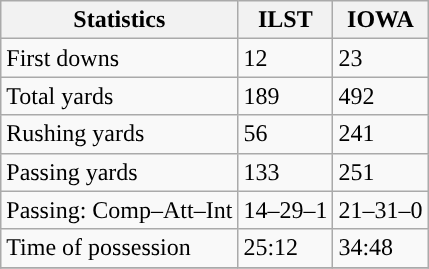<table class="wikitable" style="float: left;">
<tr>
<th>Statistics</th>
<th>ILST</th>
<th>IOWA</th>
</tr>
<tr>
<td>First downs</td>
<td>12</td>
<td>23</td>
</tr>
<tr>
<td>Total yards</td>
<td>189</td>
<td>492</td>
</tr>
<tr>
<td>Rushing yards</td>
<td>56</td>
<td>241</td>
</tr>
<tr>
<td>Passing yards</td>
<td>133</td>
<td>251</td>
</tr>
<tr>
<td>Passing: Comp–Att–Int</td>
<td>14–29–1</td>
<td>21–31–0</td>
</tr>
<tr>
<td>Time of possession</td>
<td>25:12</td>
<td>34:48</td>
</tr>
<tr>
</tr>
</table>
